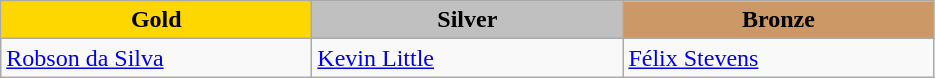<table class="wikitable" style="text-align:left">
<tr align="center">
<td width=200 bgcolor=gold><strong>Gold</strong></td>
<td width=200 bgcolor=silver><strong>Silver</strong></td>
<td width=200 bgcolor=CC9966><strong>Bronze</strong></td>
</tr>
<tr>
<td><a href='#'>Robson da Silva</a><br><em></em></td>
<td><a href='#'>Kevin Little</a><br><em></em></td>
<td><a href='#'>Félix Stevens</a><br><em></em></td>
</tr>
</table>
